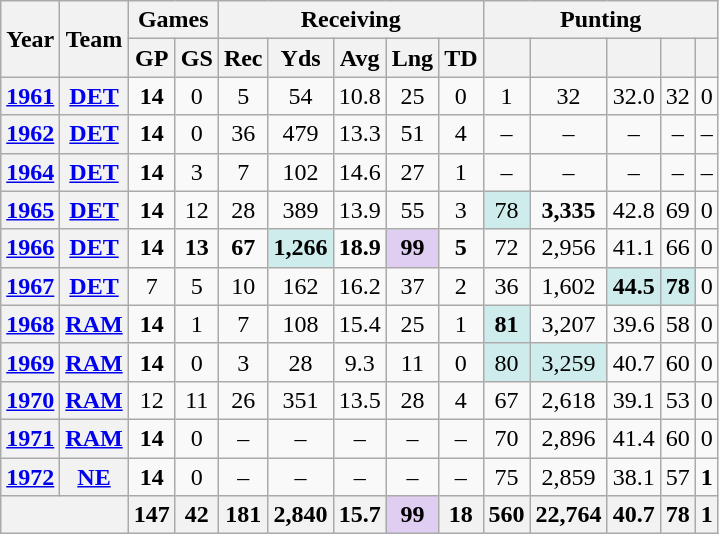<table class="wikitable" style="text-align:center;">
<tr>
<th rowspan="2">Year</th>
<th rowspan="2">Team</th>
<th colspan="2">Games</th>
<th colspan="5">Receiving</th>
<th colspan="5">Punting</th>
</tr>
<tr>
<th>GP</th>
<th>GS</th>
<th>Rec</th>
<th>Yds</th>
<th>Avg</th>
<th>Lng</th>
<th>TD</th>
<th></th>
<th></th>
<th></th>
<th></th>
<th></th>
</tr>
<tr>
<th><a href='#'>1961</a></th>
<th><a href='#'>DET</a></th>
<td><strong>14</strong></td>
<td>0</td>
<td>5</td>
<td>54</td>
<td>10.8</td>
<td>25</td>
<td>0</td>
<td>1</td>
<td>32</td>
<td>32.0</td>
<td>32</td>
<td>0</td>
</tr>
<tr>
<th><a href='#'>1962</a></th>
<th><a href='#'>DET</a></th>
<td><strong>14</strong></td>
<td>0</td>
<td>36</td>
<td>479</td>
<td>13.3</td>
<td>51</td>
<td>4</td>
<td>–</td>
<td>–</td>
<td>–</td>
<td>–</td>
<td>–</td>
</tr>
<tr>
<th><a href='#'>1964</a></th>
<th><a href='#'>DET</a></th>
<td><strong>14</strong></td>
<td>3</td>
<td>7</td>
<td>102</td>
<td>14.6</td>
<td>27</td>
<td>1</td>
<td>–</td>
<td>–</td>
<td>–</td>
<td>–</td>
<td>–</td>
</tr>
<tr>
<th><a href='#'>1965</a></th>
<th><a href='#'>DET</a></th>
<td><strong>14</strong></td>
<td>12</td>
<td>28</td>
<td>389</td>
<td>13.9</td>
<td>55</td>
<td>3</td>
<td style="background:#cfecec;">78</td>
<td><strong>3,335</strong></td>
<td>42.8</td>
<td>69</td>
<td>0</td>
</tr>
<tr>
<th><a href='#'>1966</a></th>
<th><a href='#'>DET</a></th>
<td><strong>14</strong></td>
<td><strong>13</strong></td>
<td><strong>67</strong></td>
<td style="background:#cfecec;"><strong>1,266</strong></td>
<td><strong>18.9</strong></td>
<td style="background:#e0cef2;"><strong>99</strong></td>
<td><strong>5</strong></td>
<td>72</td>
<td>2,956</td>
<td>41.1</td>
<td>66</td>
<td>0</td>
</tr>
<tr>
<th><a href='#'>1967</a></th>
<th><a href='#'>DET</a></th>
<td>7</td>
<td>5</td>
<td>10</td>
<td>162</td>
<td>16.2</td>
<td>37</td>
<td>2</td>
<td>36</td>
<td>1,602</td>
<td style="background:#cfecec;"><strong>44.5</strong></td>
<td style="background:#cfecec;"><strong>78</strong></td>
<td>0</td>
</tr>
<tr>
<th><a href='#'>1968</a></th>
<th><a href='#'>RAM</a></th>
<td><strong>14</strong></td>
<td>1</td>
<td>7</td>
<td>108</td>
<td>15.4</td>
<td>25</td>
<td>1</td>
<td style="background:#cfecec;"><strong>81</strong></td>
<td>3,207</td>
<td>39.6</td>
<td>58</td>
<td>0</td>
</tr>
<tr>
<th><a href='#'>1969</a></th>
<th><a href='#'>RAM</a></th>
<td><strong>14</strong></td>
<td>0</td>
<td>3</td>
<td>28</td>
<td>9.3</td>
<td>11</td>
<td>0</td>
<td style="background:#cfecec;">80</td>
<td style="background:#cfecec;">3,259</td>
<td>40.7</td>
<td>60</td>
<td>0</td>
</tr>
<tr>
<th><a href='#'>1970</a></th>
<th><a href='#'>RAM</a></th>
<td>12</td>
<td>11</td>
<td>26</td>
<td>351</td>
<td>13.5</td>
<td>28</td>
<td>4</td>
<td>67</td>
<td>2,618</td>
<td>39.1</td>
<td>53</td>
<td>0</td>
</tr>
<tr>
<th><a href='#'>1971</a></th>
<th><a href='#'>RAM</a></th>
<td><strong>14</strong></td>
<td>0</td>
<td>–</td>
<td>–</td>
<td>–</td>
<td>–</td>
<td>–</td>
<td>70</td>
<td>2,896</td>
<td>41.4</td>
<td>60</td>
<td>0</td>
</tr>
<tr>
<th><a href='#'>1972</a></th>
<th><a href='#'>NE</a></th>
<td><strong>14</strong></td>
<td>0</td>
<td>–</td>
<td>–</td>
<td>–</td>
<td>–</td>
<td>–</td>
<td>75</td>
<td>2,859</td>
<td>38.1</td>
<td>57</td>
<td><strong>1</strong></td>
</tr>
<tr>
<th colspan="2"></th>
<th>147</th>
<th>42</th>
<th>181</th>
<th>2,840</th>
<th>15.7</th>
<th style="background:#e0cef2;">99</th>
<th>18</th>
<th>560</th>
<th>22,764</th>
<th>40.7</th>
<th>78</th>
<th>1</th>
</tr>
</table>
